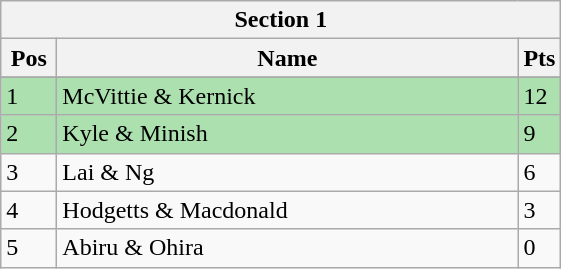<table class="wikitable">
<tr>
<th colspan="6">Section 1</th>
</tr>
<tr>
<th width=30>Pos</th>
<th width=300>Name</th>
<th width=20>Pts</th>
</tr>
<tr>
</tr>
<tr style="background:#ACE1AF;">
<td>1</td>
<td> McVittie & Kernick</td>
<td>12</td>
</tr>
<tr style="background:#ACE1AF;">
<td>2</td>
<td> Kyle & Minish</td>
<td>9</td>
</tr>
<tr>
<td>3</td>
<td> Lai & Ng</td>
<td>6</td>
</tr>
<tr>
<td>4</td>
<td> Hodgetts & Macdonald</td>
<td>3</td>
</tr>
<tr>
<td>5</td>
<td> Abiru & Ohira</td>
<td>0</td>
</tr>
</table>
